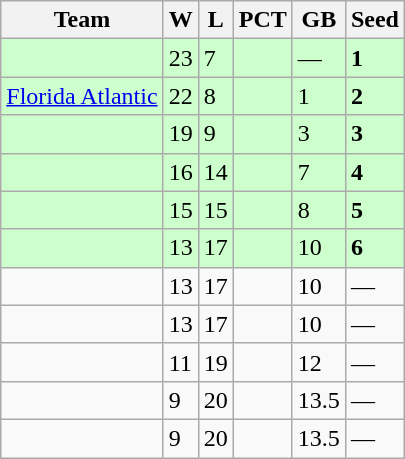<table class=wikitable>
<tr>
<th>Team</th>
<th>W</th>
<th>L</th>
<th>PCT</th>
<th>GB</th>
<th>Seed</th>
</tr>
<tr bgcolor="#ccffcc">
<td></td>
<td>23</td>
<td>7</td>
<td></td>
<td>—</td>
<td><strong>1</strong></td>
</tr>
<tr bgcolor="#ccffcc">
<td><a href='#'>Florida Atlantic</a></td>
<td>22</td>
<td>8</td>
<td></td>
<td>1</td>
<td><strong>2</strong></td>
</tr>
<tr bgcolor="#ccffcc">
<td></td>
<td>19</td>
<td>9</td>
<td></td>
<td>3</td>
<td><strong>3</strong></td>
</tr>
<tr bgcolor="#ccffcc">
<td></td>
<td>16</td>
<td>14</td>
<td></td>
<td>7</td>
<td><strong>4</strong></td>
</tr>
<tr bgcolor="#ccffcc">
<td></td>
<td>15</td>
<td>15</td>
<td></td>
<td>8</td>
<td><strong>5</strong></td>
</tr>
<tr bgcolor="#ccffcc">
<td></td>
<td>13</td>
<td>17</td>
<td></td>
<td>10</td>
<td><strong>6</strong></td>
</tr>
<tr>
<td></td>
<td>13</td>
<td>17</td>
<td></td>
<td>10</td>
<td>—</td>
</tr>
<tr>
<td></td>
<td>13</td>
<td>17</td>
<td></td>
<td>10</td>
<td>—</td>
</tr>
<tr>
<td></td>
<td>11</td>
<td>19</td>
<td></td>
<td>12</td>
<td>—</td>
</tr>
<tr>
<td></td>
<td>9</td>
<td>20</td>
<td></td>
<td>13.5</td>
<td>—</td>
</tr>
<tr>
<td></td>
<td>9</td>
<td>20</td>
<td></td>
<td>13.5</td>
<td>—</td>
</tr>
</table>
